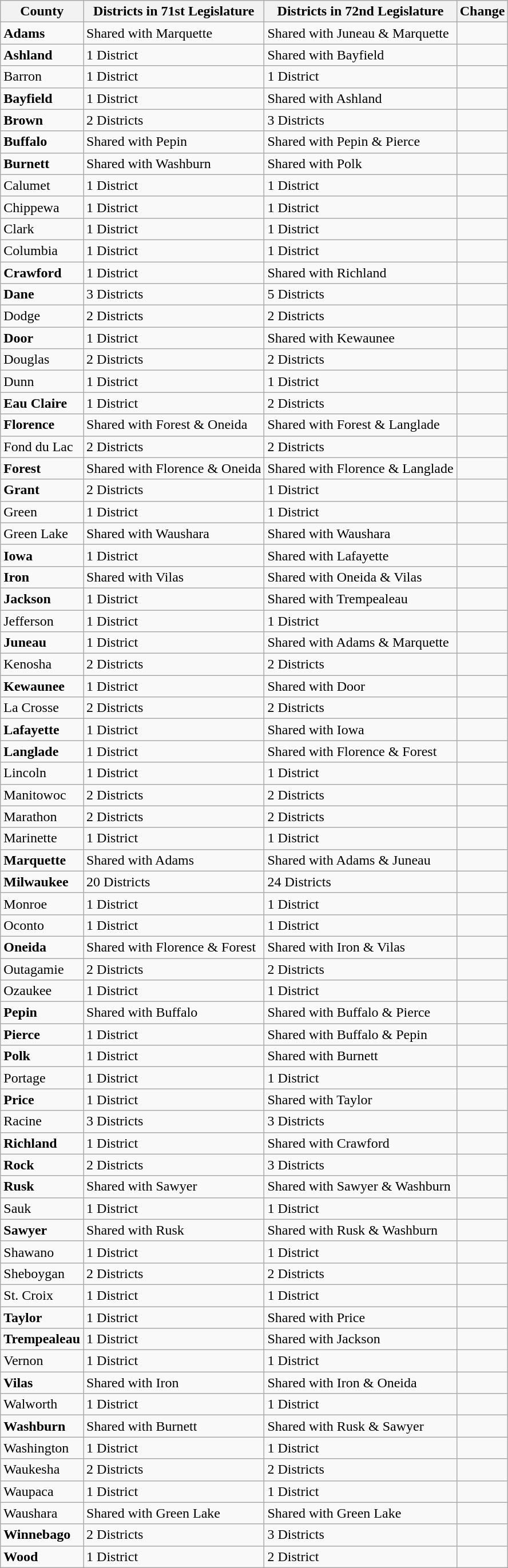<table class="wikitable sortable">
<tr>
<th>County</th>
<th>Districts in 71st Legislature</th>
<th>Districts in 72nd Legislature</th>
<th>Change</th>
</tr>
<tr>
<td><strong>Adams</strong></td>
<td>Shared with Marquette</td>
<td>Shared with Juneau & Marquette</td>
<td align="center" data-sort-value=-0.25></td>
</tr>
<tr>
<td><strong>Ashland</strong></td>
<td>1 District</td>
<td>Shared with Bayfield</td>
<td align="center" data-sort-value=-0.5></td>
</tr>
<tr>
<td>Barron</td>
<td>1 District</td>
<td>1 District</td>
<td align="center" data-sort-value=0></td>
</tr>
<tr>
<td><strong>Bayfield</strong></td>
<td>1 District</td>
<td>Shared with Ashland</td>
<td align="center" data-sort-value=-0.5></td>
</tr>
<tr>
<td><strong>Brown</strong></td>
<td>2 Districts</td>
<td>3 Districts</td>
<td align="center" data-sort-value=1></td>
</tr>
<tr>
<td><strong>Buffalo</strong></td>
<td>Shared with Pepin</td>
<td>Shared with Pepin & Pierce</td>
<td align="center" data-sort-value=0></td>
</tr>
<tr>
<td><strong>Burnett</strong></td>
<td>Shared with Washburn</td>
<td>Shared with Polk</td>
<td align="center" data-sort-value=0></td>
</tr>
<tr>
<td>Calumet</td>
<td>1 District</td>
<td>1 District</td>
<td align="center" data-sort-value=0></td>
</tr>
<tr>
<td>Chippewa</td>
<td>1 District</td>
<td>1 District</td>
<td align="center" data-sort-value=0></td>
</tr>
<tr>
<td>Clark</td>
<td>1 District</td>
<td>1 District</td>
<td align="center" data-sort-value=0></td>
</tr>
<tr>
<td>Columbia</td>
<td>1 District</td>
<td>1 District</td>
<td align="center" data-sort-value=0></td>
</tr>
<tr>
<td><strong>Crawford</strong></td>
<td>1 District</td>
<td>Shared with Richland</td>
<td align="center" data-sort-value=-0.5></td>
</tr>
<tr>
<td><strong>Dane</strong></td>
<td>3 Districts</td>
<td>5 Districts</td>
<td align="center" data-sort-value=2></td>
</tr>
<tr>
<td>Dodge</td>
<td>2 Districts</td>
<td>2 Districts</td>
<td align="center" data-sort-value=0></td>
</tr>
<tr>
<td><strong>Door</strong></td>
<td>1 District</td>
<td>Shared with Kewaunee</td>
<td align="center" data-sort-value=-0.5></td>
</tr>
<tr>
<td>Douglas</td>
<td>2 Districts</td>
<td>2 Districts</td>
<td align="center" data-sort-value=0></td>
</tr>
<tr>
<td>Dunn</td>
<td>1 District</td>
<td>1 District</td>
<td align="center" data-sort-value=0></td>
</tr>
<tr>
<td><strong>Eau Claire</strong></td>
<td>1 District</td>
<td>2 Districts</td>
<td align="center" data-sort-value=1></td>
</tr>
<tr>
<td><strong>Florence</strong></td>
<td>Shared with Forest & Oneida</td>
<td>Shared with Forest & Langlade</td>
<td align="center" data-sort-value=0></td>
</tr>
<tr>
<td>Fond du Lac</td>
<td>2 Districts</td>
<td>2 Districts</td>
<td align="center" data-sort-value=0></td>
</tr>
<tr>
<td><strong>Forest</strong></td>
<td>Shared with Florence & Oneida</td>
<td>Shared with Florence & Langlade</td>
<td align="center" data-sort-value=0></td>
</tr>
<tr>
<td><strong>Grant</strong></td>
<td>2 Districts</td>
<td>1 District</td>
<td align="center" data-sort-value=-1></td>
</tr>
<tr>
<td>Green</td>
<td>1 District</td>
<td>1 District</td>
<td align="center" data-sort-value=0></td>
</tr>
<tr>
<td>Green Lake</td>
<td>Shared with Waushara</td>
<td>Shared with Waushara</td>
<td align="center" data-sort-value=0></td>
</tr>
<tr>
<td><strong>Iowa</strong></td>
<td>1 District</td>
<td>Shared with Lafayette</td>
<td align="center" data-sort-value=-0.5></td>
</tr>
<tr>
<td><strong>Iron</strong></td>
<td>Shared with Vilas</td>
<td>Shared with Oneida & Vilas</td>
<td align="center" data-sort-value=0></td>
</tr>
<tr>
<td><strong>Jackson</strong></td>
<td>1 District</td>
<td>Shared with Trempealeau</td>
<td align="center" data-sort-value=-0.5></td>
</tr>
<tr>
<td>Jefferson</td>
<td>1 District</td>
<td>1 District</td>
<td align="center" data-sort-value=0></td>
</tr>
<tr>
<td><strong>Juneau</strong></td>
<td>1 District</td>
<td>Shared with Adams & Marquette</td>
<td align="center" data-sort-value=-0.5></td>
</tr>
<tr>
<td>Kenosha</td>
<td>2 Districts</td>
<td>2 Districts</td>
<td align="center" data-sort-value=0></td>
</tr>
<tr>
<td><strong>Kewaunee</strong></td>
<td>1 District</td>
<td>Shared with Door</td>
<td align="center" data-sort-value=-0.5></td>
</tr>
<tr>
<td>La Crosse</td>
<td>2 Districts</td>
<td>2 Districts</td>
<td align="center" data-sort-value=0></td>
</tr>
<tr>
<td><strong>Lafayette</strong></td>
<td>1 District</td>
<td>Shared with Iowa</td>
<td align="center" data-sort-value=-0.5></td>
</tr>
<tr>
<td><strong>Langlade</strong></td>
<td>1 District</td>
<td>Shared with Florence & Forest</td>
<td align="center" data-sort-value=-0.5></td>
</tr>
<tr>
<td>Lincoln</td>
<td>1 District</td>
<td>1 District</td>
<td align="center" data-sort-value=0></td>
</tr>
<tr>
<td>Manitowoc</td>
<td>2 Districts</td>
<td>2 Districts</td>
<td align="center" data-sort-value=0></td>
</tr>
<tr>
<td>Marathon</td>
<td>2 Districts</td>
<td>2 Districts</td>
<td align="center" data-sort-value=0></td>
</tr>
<tr>
<td>Marinette</td>
<td>1 District</td>
<td>1 District</td>
<td align="center" data-sort-value=0></td>
</tr>
<tr>
<td><strong>Marquette</strong></td>
<td>Shared with Adams</td>
<td>Shared with Adams & Juneau</td>
<td align="center" data-sort-value=-0.25></td>
</tr>
<tr>
<td><strong>Milwaukee</strong></td>
<td>20 Districts</td>
<td>24 Districts</td>
<td align="center" data-sort-value=4></td>
</tr>
<tr>
<td>Monroe</td>
<td>1 District</td>
<td>1 District</td>
<td align="center" data-sort-value=0></td>
</tr>
<tr>
<td>Oconto</td>
<td>1 District</td>
<td>1 District</td>
<td align="center" data-sort-value=0></td>
</tr>
<tr>
<td><strong>Oneida</strong></td>
<td>Shared with Florence & Forest</td>
<td>Shared with Iron & Vilas</td>
<td align="center" data-sort-value=0></td>
</tr>
<tr>
<td>Outagamie</td>
<td>2 Districts</td>
<td>2 Districts</td>
<td align="center" data-sort-value=0></td>
</tr>
<tr>
<td>Ozaukee</td>
<td>1 District</td>
<td>1 District</td>
<td align="center" data-sort-value=0></td>
</tr>
<tr>
<td><strong>Pepin</strong></td>
<td>Shared with Buffalo</td>
<td>Shared with Buffalo & Pierce</td>
<td align="center" data-sort-value=0></td>
</tr>
<tr>
<td><strong>Pierce</strong></td>
<td>1 District</td>
<td>Shared with Buffalo & Pepin</td>
<td align="center" data-sort-value=-0.5></td>
</tr>
<tr>
<td><strong>Polk</strong></td>
<td>1 District</td>
<td>Shared with Burnett</td>
<td align="center" data-sort-value=-0.5></td>
</tr>
<tr>
<td>Portage</td>
<td>1 District</td>
<td>1 District</td>
<td align="center" data-sort-value=0></td>
</tr>
<tr>
<td><strong>Price</strong></td>
<td>1 District</td>
<td>Shared with Taylor</td>
<td align="center" data-sort-value=-0.5></td>
</tr>
<tr>
<td>Racine</td>
<td>3 Districts</td>
<td>3 Districts</td>
<td align="center" data-sort-value=0></td>
</tr>
<tr>
<td><strong>Richland</strong></td>
<td>1 District</td>
<td>Shared with Crawford</td>
<td align="center" data-sort-value=-0.5></td>
</tr>
<tr>
<td><strong>Rock</strong></td>
<td>2 Districts</td>
<td>3 Districts</td>
<td align="center" data-sort-value=1></td>
</tr>
<tr>
<td><strong>Rusk</strong></td>
<td>Shared with Sawyer</td>
<td>Shared with Sawyer & Washburn</td>
<td align="center" data-sort-value=0></td>
</tr>
<tr>
<td>Sauk</td>
<td>1 District</td>
<td>1 District</td>
<td align="center" data-sort-value=0></td>
</tr>
<tr>
<td><strong>Sawyer</strong></td>
<td>Shared with Rusk</td>
<td>Shared with Rusk & Washburn</td>
<td align="center" data-sort-value=0></td>
</tr>
<tr>
<td>Shawano</td>
<td>1 District</td>
<td>1 District</td>
<td align="center" data-sort-value=0></td>
</tr>
<tr>
<td>Sheboygan</td>
<td>2 Districts</td>
<td>2 Districts</td>
<td align="center" data-sort-value=0></td>
</tr>
<tr>
<td>St. Croix</td>
<td>1 District</td>
<td>1 District</td>
<td align="center" data-sort-value=0></td>
</tr>
<tr>
<td><strong>Taylor</strong></td>
<td>1 District</td>
<td>Shared with Price</td>
<td align="center" data-sort-value=-0.5></td>
</tr>
<tr>
<td><strong>Trempealeau</strong></td>
<td>1 District</td>
<td>Shared with Jackson</td>
<td align="center" data-sort-value=-0.5></td>
</tr>
<tr>
<td>Vernon</td>
<td>1 District</td>
<td>1 District</td>
<td align="center" data-sort-value=0></td>
</tr>
<tr>
<td><strong>Vilas</strong></td>
<td>Shared with Iron</td>
<td>Shared with Iron & Oneida</td>
<td align="center" data-sort-value=0></td>
</tr>
<tr>
<td>Walworth</td>
<td>1 District</td>
<td>1 District</td>
<td align="center" data-sort-value=0></td>
</tr>
<tr>
<td><strong>Washburn</strong></td>
<td>Shared with Burnett</td>
<td>Shared with Rusk & Sawyer</td>
<td align="center" data-sort-value=0></td>
</tr>
<tr>
<td>Washington</td>
<td>1 District</td>
<td>1 District</td>
<td align="center" data-sort-value=0></td>
</tr>
<tr>
<td>Waukesha</td>
<td>2 Districts</td>
<td>2 Districts</td>
<td align="center" data-sort-value=0></td>
</tr>
<tr>
<td>Waupaca</td>
<td>1 District</td>
<td>1 District</td>
<td align="center" data-sort-value=0></td>
</tr>
<tr>
<td>Waushara</td>
<td>Shared with Green Lake</td>
<td>Shared with Green Lake</td>
<td align="center" data-sort-value=0></td>
</tr>
<tr>
<td><strong>Winnebago</strong></td>
<td>2 Districts</td>
<td>3 Districts</td>
<td align="center" data-sort-value=1></td>
</tr>
<tr>
<td><strong>Wood</strong></td>
<td>1 District</td>
<td>2 District</td>
<td align="center" data-sort-value=1></td>
</tr>
</table>
